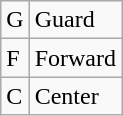<table class=wikitable>
<tr>
<td>G</td>
<td>Guard</td>
</tr>
<tr>
<td>F</td>
<td>Forward</td>
</tr>
<tr>
<td>C</td>
<td>Center</td>
</tr>
</table>
